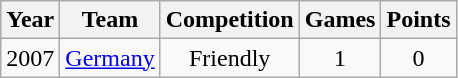<table class="wikitable">
<tr>
<th>Year</th>
<th>Team</th>
<th>Competition</th>
<th>Games</th>
<th>Points</th>
</tr>
<tr align="center">
<td>2007</td>
<td><a href='#'>Germany</a></td>
<td>Friendly</td>
<td>1</td>
<td>0</td>
</tr>
</table>
